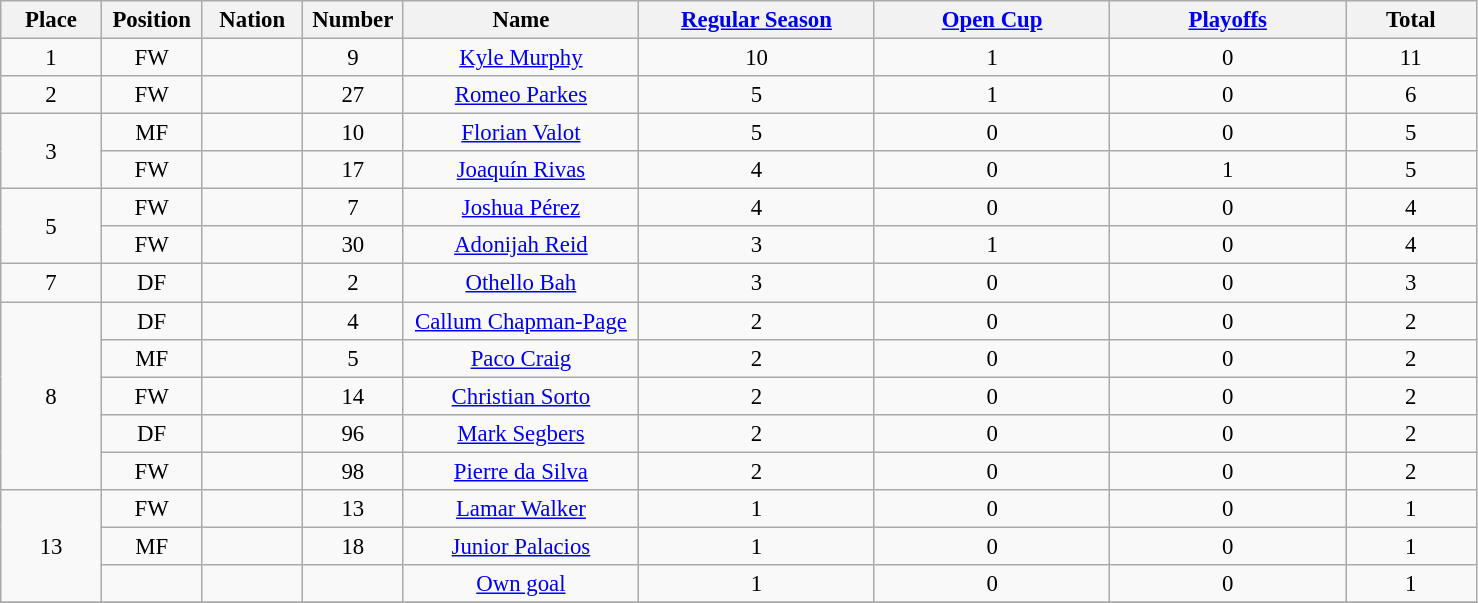<table class="wikitable" style="font-size: 95%; text-align: center;">
<tr>
<th width=60>Place</th>
<th width=60>Position</th>
<th width=60>Nation</th>
<th width=60>Number</th>
<th width=150>Name</th>
<th width=150><a href='#'>Regular Season</a></th>
<th width=150><a href='#'>Open Cup</a></th>
<th width=150><a href='#'>Playoffs</a></th>
<th width=80><strong>Total</strong></th>
</tr>
<tr>
<td rowspan="1">1</td>
<td>FW</td>
<td></td>
<td>9</td>
<td><a href='#'>Kyle Murphy</a></td>
<td>10</td>
<td>1</td>
<td>0</td>
<td>11</td>
</tr>
<tr>
<td rowspan="1">2</td>
<td>FW</td>
<td></td>
<td>27</td>
<td><a href='#'>Romeo Parkes</a></td>
<td>5</td>
<td>1</td>
<td>0</td>
<td>6</td>
</tr>
<tr>
<td rowspan="2">3</td>
<td>MF</td>
<td></td>
<td>10</td>
<td><a href='#'>Florian Valot</a></td>
<td>5</td>
<td>0</td>
<td>0</td>
<td>5</td>
</tr>
<tr>
<td>FW</td>
<td></td>
<td>17</td>
<td><a href='#'>Joaquín Rivas</a></td>
<td>4</td>
<td>0</td>
<td>1</td>
<td>5</td>
</tr>
<tr>
<td rowspan="2">5</td>
<td>FW</td>
<td></td>
<td>7</td>
<td><a href='#'>Joshua Pérez</a></td>
<td>4</td>
<td>0</td>
<td>0</td>
<td>4</td>
</tr>
<tr>
<td>FW</td>
<td></td>
<td>30</td>
<td><a href='#'>Adonijah Reid</a></td>
<td>3</td>
<td>1</td>
<td>0</td>
<td>4</td>
</tr>
<tr>
<td rowspan="1">7</td>
<td>DF</td>
<td></td>
<td>2</td>
<td><a href='#'>Othello Bah</a></td>
<td>3</td>
<td>0</td>
<td>0</td>
<td>3</td>
</tr>
<tr>
<td rowspan="5">8</td>
<td>DF</td>
<td></td>
<td>4</td>
<td><a href='#'>Callum Chapman-Page</a></td>
<td>2</td>
<td>0</td>
<td>0</td>
<td>2</td>
</tr>
<tr>
<td>MF</td>
<td></td>
<td>5</td>
<td><a href='#'>Paco Craig</a></td>
<td>2</td>
<td>0</td>
<td>0</td>
<td>2</td>
</tr>
<tr>
<td>FW</td>
<td></td>
<td>14</td>
<td><a href='#'>Christian Sorto</a></td>
<td>2</td>
<td>0</td>
<td>0</td>
<td>2</td>
</tr>
<tr>
<td>DF</td>
<td></td>
<td>96</td>
<td><a href='#'>Mark Segbers</a></td>
<td>2</td>
<td>0</td>
<td>0</td>
<td>2</td>
</tr>
<tr>
<td>FW</td>
<td></td>
<td>98</td>
<td><a href='#'>Pierre da Silva</a></td>
<td>2</td>
<td>0</td>
<td>0</td>
<td>2</td>
</tr>
<tr>
<td rowspan="3">13</td>
<td>FW</td>
<td></td>
<td>13</td>
<td><a href='#'>Lamar Walker</a></td>
<td>1</td>
<td>0</td>
<td>0</td>
<td>1</td>
</tr>
<tr>
<td>MF</td>
<td></td>
<td>18</td>
<td><a href='#'>Junior Palacios</a></td>
<td>1</td>
<td>0</td>
<td>0</td>
<td>1</td>
</tr>
<tr>
<td></td>
<td></td>
<td></td>
<td><a href='#'>Own goal</a></td>
<td>1</td>
<td>0</td>
<td>0</td>
<td>1</td>
</tr>
<tr>
</tr>
</table>
